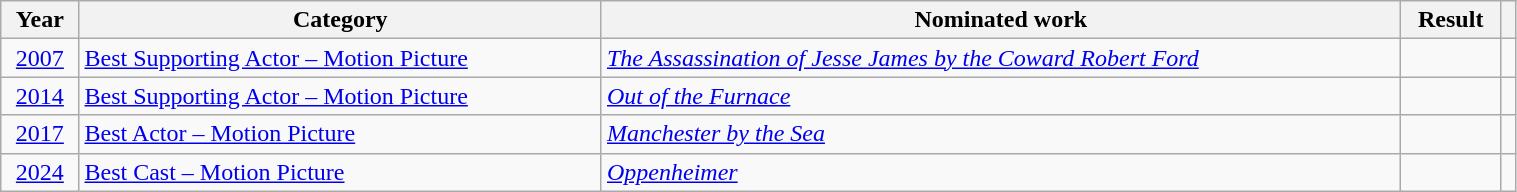<table class="wikitable" style="width:80%;">
<tr>
<th scope="row">Year</th>
<th scope="row">Category</th>
<th scope="row">Nominated work</th>
<th scope="row">Result</th>
<th scope="row"></th>
</tr>
<tr>
<td align="center"><a href='#'>2007</a></td>
<td><a href='#'>Best Supporting Actor – Motion Picture</a></td>
<td><em><a href='#'>The Assassination of Jesse James by the Coward Robert Ford</a></em></td>
<td></td>
<td align="center"></td>
</tr>
<tr>
<td align="center"><a href='#'>2014</a></td>
<td><a href='#'>Best Supporting Actor – Motion Picture</a></td>
<td><em><a href='#'>Out of the Furnace</a></em></td>
<td></td>
<td align="center"></td>
</tr>
<tr>
<td align="center"><a href='#'>2017</a></td>
<td><a href='#'>Best Actor – Motion Picture</a></td>
<td><em><a href='#'>Manchester by the Sea</a></em></td>
<td></td>
<td align="center"></td>
</tr>
<tr>
<td align="center"><a href='#'>2024</a></td>
<td><a href='#'>Best Cast – Motion Picture</a></td>
<td><em><a href='#'>Oppenheimer</a></em></td>
<td></td>
<td align="center"></td>
</tr>
</table>
